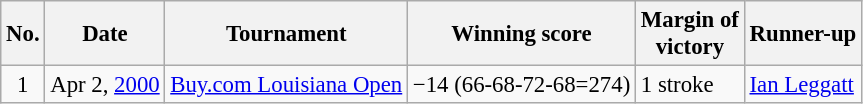<table class="wikitable" style="font-size:95%;">
<tr>
<th>No.</th>
<th>Date</th>
<th>Tournament</th>
<th>Winning score</th>
<th>Margin of<br>victory</th>
<th>Runner-up</th>
</tr>
<tr>
<td align=center>1</td>
<td align=right>Apr 2, <a href='#'>2000</a></td>
<td><a href='#'>Buy.com Louisiana Open</a></td>
<td>−14 (66-68-72-68=274)</td>
<td>1 stroke</td>
<td> <a href='#'>Ian Leggatt</a></td>
</tr>
</table>
